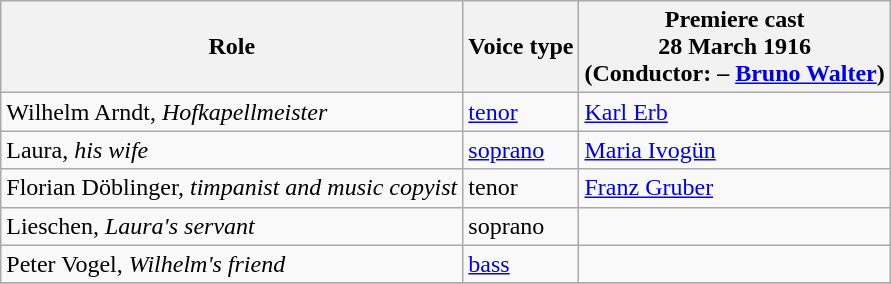<table class="wikitable">
<tr>
<th>Role</th>
<th>Voice type</th>
<th>Premiere cast<br>28 March 1916<br>(Conductor: – <a href='#'>Bruno Walter</a>)</th>
</tr>
<tr>
<td>Wilhelm Arndt, <em>Hofkapellmeister</em></td>
<td><a href='#'>tenor</a></td>
<td><a href='#'>Karl Erb</a></td>
</tr>
<tr>
<td>Laura, <em>his wife</em></td>
<td><a href='#'>soprano</a></td>
<td><a href='#'>Maria Ivogün</a></td>
</tr>
<tr>
<td>Florian Döblinger, <em>timpanist and music copyist</em></td>
<td>tenor</td>
<td><a href='#'>Franz Gruber</a></td>
</tr>
<tr>
<td>Lieschen, <em>Laura's servant</em></td>
<td>soprano</td>
<td></td>
</tr>
<tr>
<td>Peter Vogel, <em>Wilhelm's friend</em></td>
<td><a href='#'>bass</a></td>
<td></td>
</tr>
<tr>
</tr>
</table>
